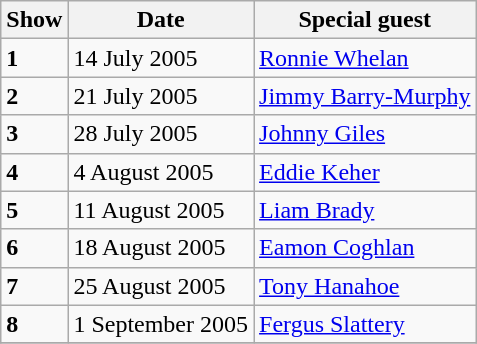<table class="wikitable">
<tr>
<th>Show</th>
<th>Date</th>
<th>Special guest</th>
</tr>
<tr>
<td><strong>1</strong></td>
<td>14 July 2005</td>
<td><a href='#'>Ronnie Whelan</a></td>
</tr>
<tr>
<td><strong>2</strong></td>
<td>21 July 2005</td>
<td><a href='#'>Jimmy Barry-Murphy</a></td>
</tr>
<tr>
<td><strong>3</strong></td>
<td>28 July 2005</td>
<td><a href='#'>Johnny Giles</a></td>
</tr>
<tr>
<td><strong>4</strong></td>
<td>4 August 2005</td>
<td><a href='#'>Eddie Keher</a></td>
</tr>
<tr>
<td><strong>5</strong></td>
<td>11 August 2005</td>
<td><a href='#'>Liam Brady</a></td>
</tr>
<tr>
<td><strong>6</strong></td>
<td>18 August 2005</td>
<td><a href='#'>Eamon Coghlan</a></td>
</tr>
<tr>
<td><strong>7</strong></td>
<td>25 August 2005</td>
<td><a href='#'>Tony Hanahoe</a></td>
</tr>
<tr>
<td><strong>8</strong></td>
<td>1 September 2005</td>
<td><a href='#'>Fergus Slattery</a></td>
</tr>
<tr>
</tr>
</table>
